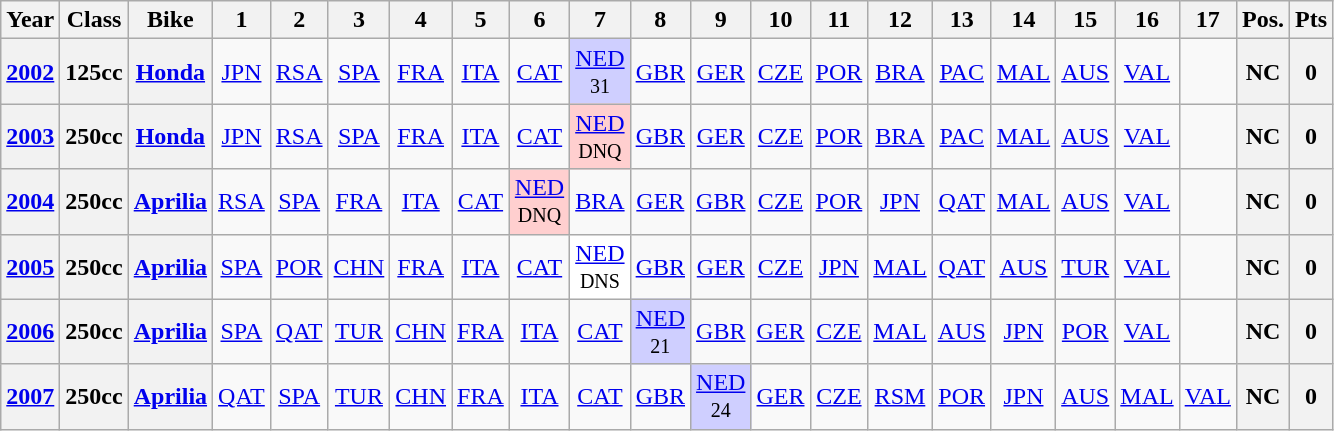<table class="wikitable" style="text-align:center">
<tr>
<th>Year</th>
<th>Class</th>
<th>Bike</th>
<th>1</th>
<th>2</th>
<th>3</th>
<th>4</th>
<th>5</th>
<th>6</th>
<th>7</th>
<th>8</th>
<th>9</th>
<th>10</th>
<th>11</th>
<th>12</th>
<th>13</th>
<th>14</th>
<th>15</th>
<th>16</th>
<th>17</th>
<th>Pos.</th>
<th>Pts</th>
</tr>
<tr>
<th><a href='#'>2002</a></th>
<th>125cc</th>
<th><a href='#'>Honda</a></th>
<td><a href='#'>JPN</a></td>
<td><a href='#'>RSA</a></td>
<td><a href='#'>SPA</a></td>
<td><a href='#'>FRA</a></td>
<td><a href='#'>ITA</a></td>
<td><a href='#'>CAT</a></td>
<td style="background:#CFCFFF;"><a href='#'>NED</a><br><small>31</small></td>
<td><a href='#'>GBR</a></td>
<td><a href='#'>GER</a></td>
<td><a href='#'>CZE</a></td>
<td><a href='#'>POR</a></td>
<td><a href='#'>BRA</a></td>
<td><a href='#'>PAC</a></td>
<td><a href='#'>MAL</a></td>
<td><a href='#'>AUS</a></td>
<td><a href='#'>VAL</a></td>
<td></td>
<th>NC</th>
<th>0</th>
</tr>
<tr>
<th><a href='#'>2003</a></th>
<th>250cc</th>
<th><a href='#'>Honda</a></th>
<td><a href='#'>JPN</a></td>
<td><a href='#'>RSA</a></td>
<td><a href='#'>SPA</a></td>
<td><a href='#'>FRA</a></td>
<td><a href='#'>ITA</a></td>
<td><a href='#'>CAT</a></td>
<td style="background:#FFCFCF;"><a href='#'>NED</a><br><small>DNQ</small></td>
<td><a href='#'>GBR</a></td>
<td><a href='#'>GER</a></td>
<td><a href='#'>CZE</a></td>
<td><a href='#'>POR</a></td>
<td><a href='#'>BRA</a></td>
<td><a href='#'>PAC</a></td>
<td><a href='#'>MAL</a></td>
<td><a href='#'>AUS</a></td>
<td><a href='#'>VAL</a></td>
<td></td>
<th>NC</th>
<th>0</th>
</tr>
<tr>
<th><a href='#'>2004</a></th>
<th>250cc</th>
<th><a href='#'>Aprilia</a></th>
<td><a href='#'>RSA</a></td>
<td><a href='#'>SPA</a></td>
<td><a href='#'>FRA</a></td>
<td><a href='#'>ITA</a></td>
<td><a href='#'>CAT</a></td>
<td style="background:#FFCFCF;"><a href='#'>NED</a><br><small>DNQ</small></td>
<td><a href='#'>BRA</a></td>
<td><a href='#'>GER</a></td>
<td><a href='#'>GBR</a></td>
<td><a href='#'>CZE</a></td>
<td><a href='#'>POR</a></td>
<td><a href='#'>JPN</a></td>
<td><a href='#'>QAT</a></td>
<td><a href='#'>MAL</a></td>
<td><a href='#'>AUS</a></td>
<td><a href='#'>VAL</a></td>
<td></td>
<th>NC</th>
<th>0</th>
</tr>
<tr>
<th><a href='#'>2005</a></th>
<th>250cc</th>
<th><a href='#'>Aprilia</a></th>
<td><a href='#'>SPA</a></td>
<td><a href='#'>POR</a></td>
<td><a href='#'>CHN</a></td>
<td><a href='#'>FRA</a></td>
<td><a href='#'>ITA</a></td>
<td><a href='#'>CAT</a></td>
<td style="background:#FFFFFF;"><a href='#'>NED</a><br><small>DNS</small></td>
<td><a href='#'>GBR</a></td>
<td><a href='#'>GER</a></td>
<td><a href='#'>CZE</a></td>
<td><a href='#'>JPN</a></td>
<td><a href='#'>MAL</a></td>
<td><a href='#'>QAT</a></td>
<td><a href='#'>AUS</a></td>
<td><a href='#'>TUR</a></td>
<td><a href='#'>VAL</a></td>
<td></td>
<th>NC</th>
<th>0</th>
</tr>
<tr>
<th><a href='#'>2006</a></th>
<th>250cc</th>
<th><a href='#'>Aprilia</a></th>
<td><a href='#'>SPA</a></td>
<td><a href='#'>QAT</a></td>
<td><a href='#'>TUR</a></td>
<td><a href='#'>CHN</a></td>
<td><a href='#'>FRA</a></td>
<td><a href='#'>ITA</a></td>
<td><a href='#'>CAT</a></td>
<td style="background:#CFCFFF;"><a href='#'>NED</a><br><small>21</small></td>
<td><a href='#'>GBR</a></td>
<td><a href='#'>GER</a></td>
<td><a href='#'>CZE</a></td>
<td><a href='#'>MAL</a></td>
<td><a href='#'>AUS</a></td>
<td><a href='#'>JPN</a></td>
<td><a href='#'>POR</a></td>
<td><a href='#'>VAL</a></td>
<td></td>
<th>NC</th>
<th>0</th>
</tr>
<tr>
<th><a href='#'>2007</a></th>
<th>250cc</th>
<th><a href='#'>Aprilia</a></th>
<td><a href='#'>QAT</a></td>
<td><a href='#'>SPA</a></td>
<td><a href='#'>TUR</a></td>
<td><a href='#'>CHN</a></td>
<td><a href='#'>FRA</a></td>
<td><a href='#'>ITA</a></td>
<td><a href='#'>CAT</a></td>
<td><a href='#'>GBR</a></td>
<td style="background:#CFCFFF;"><a href='#'>NED</a><br><small>24</small></td>
<td><a href='#'>GER</a></td>
<td><a href='#'>CZE</a></td>
<td><a href='#'>RSM</a></td>
<td><a href='#'>POR</a></td>
<td><a href='#'>JPN</a></td>
<td><a href='#'>AUS</a></td>
<td><a href='#'>MAL</a></td>
<td><a href='#'>VAL</a></td>
<th>NC</th>
<th>0</th>
</tr>
</table>
